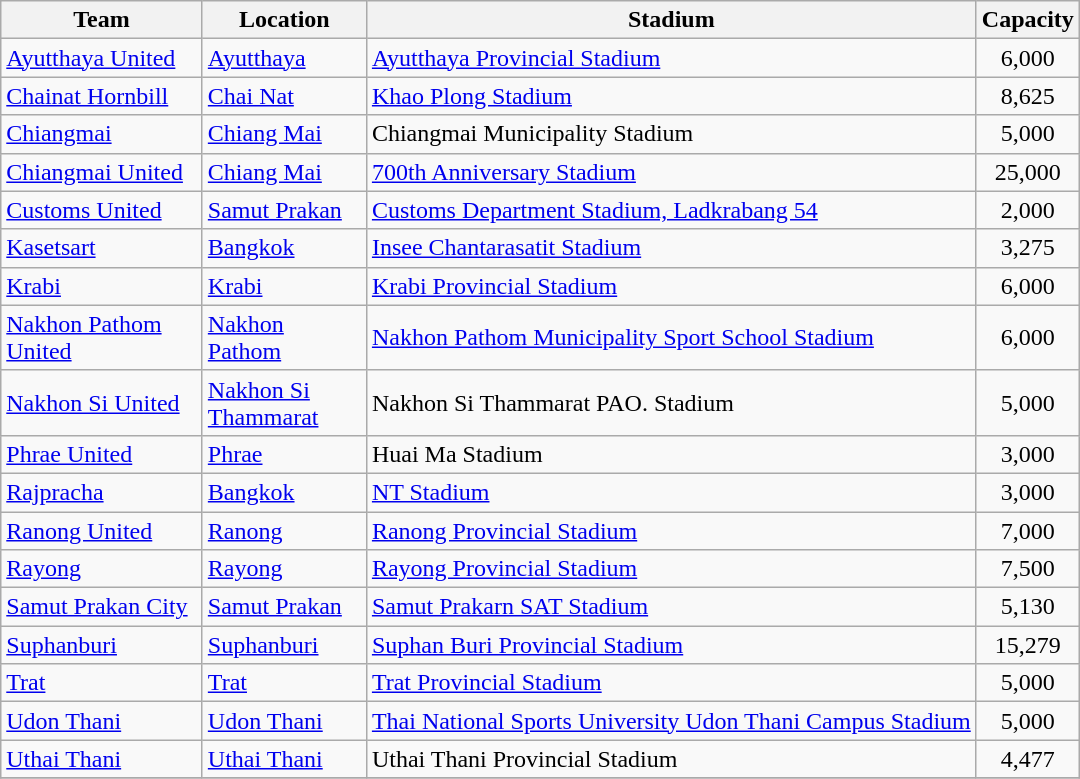<table class="wikitable sortable">
<tr>
<th width="127">Team</th>
<th width="102">Location</th>
<th>Stadium</th>
<th>Capacity</th>
</tr>
<tr>
<td><a href='#'>Ayutthaya United</a></td>
<td><a href='#'>Ayutthaya</a></td>
<td><a href='#'>Ayutthaya Provincial Stadium</a></td>
<td align="center">6,000</td>
</tr>
<tr>
<td><a href='#'>Chainat Hornbill</a></td>
<td><a href='#'>Chai Nat</a></td>
<td><a href='#'>Khao Plong Stadium</a></td>
<td align="center">8,625</td>
</tr>
<tr>
<td><a href='#'>Chiangmai</a></td>
<td><a href='#'>Chiang Mai</a></td>
<td>Chiangmai Municipality Stadium</td>
<td align="center">5,000</td>
</tr>
<tr>
<td><a href='#'>Chiangmai United</a></td>
<td><a href='#'>Chiang Mai</a></td>
<td><a href='#'>700th Anniversary Stadium</a></td>
<td align="center">25,000</td>
</tr>
<tr>
<td><a href='#'>Customs United</a></td>
<td><a href='#'>Samut Prakan</a></td>
<td><a href='#'>Customs Department Stadium, Ladkrabang 54</a></td>
<td align="center">2,000</td>
</tr>
<tr>
<td><a href='#'>Kasetsart</a></td>
<td><a href='#'>Bangkok</a></td>
<td><a href='#'>Insee Chantarasatit Stadium</a></td>
<td align="center">3,275</td>
</tr>
<tr>
<td><a href='#'>Krabi</a></td>
<td><a href='#'>Krabi</a></td>
<td><a href='#'>Krabi Provincial Stadium</a></td>
<td align="center">6,000</td>
</tr>
<tr>
<td><a href='#'>Nakhon Pathom United</a></td>
<td><a href='#'>Nakhon Pathom</a></td>
<td><a href='#'>Nakhon Pathom Municipality Sport School Stadium</a></td>
<td align="center">6,000</td>
</tr>
<tr>
<td><a href='#'>Nakhon Si United</a></td>
<td><a href='#'>Nakhon Si Thammarat</a></td>
<td>Nakhon Si Thammarat PAO. Stadium</td>
<td align="center">5,000</td>
</tr>
<tr>
<td><a href='#'>Phrae United</a></td>
<td><a href='#'>Phrae</a></td>
<td>Huai Ma Stadium</td>
<td align="center">3,000</td>
</tr>
<tr>
<td><a href='#'>Rajpracha</a></td>
<td><a href='#'>Bangkok</a></td>
<td><a href='#'>NT Stadium</a></td>
<td align="center">3,000</td>
</tr>
<tr>
<td><a href='#'>Ranong United</a></td>
<td><a href='#'>Ranong</a></td>
<td><a href='#'>Ranong Provincial Stadium</a></td>
<td align="center">7,000</td>
</tr>
<tr>
<td><a href='#'>Rayong</a></td>
<td><a href='#'>Rayong</a></td>
<td><a href='#'>Rayong Provincial Stadium</a></td>
<td align="center">7,500</td>
</tr>
<tr>
<td><a href='#'>Samut Prakan City</a></td>
<td><a href='#'>Samut Prakan</a></td>
<td><a href='#'>Samut Prakarn SAT Stadium</a></td>
<td align="center">5,130</td>
</tr>
<tr>
<td><a href='#'>Suphanburi</a></td>
<td><a href='#'>Suphanburi</a></td>
<td><a href='#'>Suphan Buri Provincial Stadium</a></td>
<td align="center">15,279</td>
</tr>
<tr>
<td><a href='#'>Trat</a></td>
<td><a href='#'>Trat</a></td>
<td><a href='#'>Trat Provincial Stadium</a></td>
<td align="center">5,000</td>
</tr>
<tr>
<td><a href='#'>Udon Thani</a></td>
<td><a href='#'>Udon Thani</a></td>
<td><a href='#'>Thai National Sports University Udon Thani Campus Stadium</a></td>
<td align="center">5,000</td>
</tr>
<tr>
<td><a href='#'>Uthai Thani</a></td>
<td><a href='#'>Uthai Thani</a></td>
<td>Uthai Thani Provincial Stadium</td>
<td align="center">4,477</td>
</tr>
<tr>
</tr>
</table>
